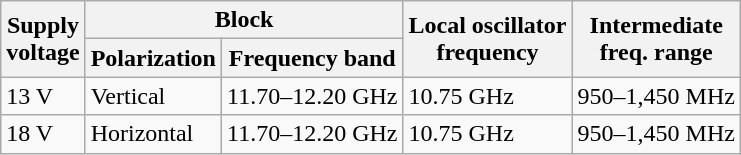<table class="wikitable">
<tr>
<th rowspan=2>Supply <br>voltage</th>
<th colspan=2>Block</th>
<th rowspan=2>Local oscillator <br>frequency</th>
<th rowspan=2>Intermediate <br>freq. range</th>
</tr>
<tr>
<th>Polarization</th>
<th>Frequency band</th>
</tr>
<tr>
<td>13 V</td>
<td>Vertical</td>
<td>11.70–12.20 GHz</td>
<td>10.75 GHz</td>
<td>950–1,450 MHz</td>
</tr>
<tr>
<td>18 V</td>
<td>Horizontal</td>
<td>11.70–12.20 GHz</td>
<td>10.75 GHz</td>
<td>950–1,450 MHz</td>
</tr>
</table>
